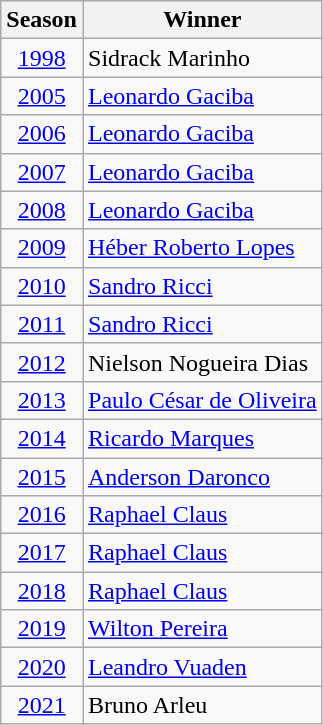<table class="wikitable">
<tr>
<th>Season</th>
<th>Winner</th>
</tr>
<tr>
<td align="center"><a href='#'>1998</a></td>
<td> Sidrack Marinho</td>
</tr>
<tr>
<td align="center"><a href='#'>2005</a></td>
<td> <a href='#'>Leonardo Gaciba</a></td>
</tr>
<tr>
<td align="center"><a href='#'>2006</a></td>
<td> <a href='#'>Leonardo Gaciba</a></td>
</tr>
<tr>
<td align="center"><a href='#'>2007</a></td>
<td> <a href='#'>Leonardo Gaciba</a></td>
</tr>
<tr>
<td align="center"><a href='#'>2008</a></td>
<td> <a href='#'>Leonardo Gaciba</a></td>
</tr>
<tr>
<td align="center"><a href='#'>2009</a></td>
<td> <a href='#'>Héber Roberto Lopes</a></td>
</tr>
<tr>
<td align="center"><a href='#'>2010</a></td>
<td> <a href='#'>Sandro Ricci</a></td>
</tr>
<tr>
<td align="center"><a href='#'>2011</a></td>
<td> <a href='#'>Sandro Ricci</a></td>
</tr>
<tr>
<td align="center"><a href='#'>2012</a></td>
<td> Nielson Nogueira Dias</td>
</tr>
<tr>
<td align="center"><a href='#'>2013</a></td>
<td> <a href='#'>Paulo César de Oliveira</a></td>
</tr>
<tr>
<td align="center"><a href='#'>2014</a></td>
<td> <a href='#'>Ricardo Marques</a></td>
</tr>
<tr>
<td align="center"><a href='#'>2015</a></td>
<td> <a href='#'>Anderson Daronco</a></td>
</tr>
<tr>
<td align="center"><a href='#'>2016</a></td>
<td> <a href='#'>Raphael Claus</a></td>
</tr>
<tr>
<td align="center"><a href='#'>2017</a></td>
<td> <a href='#'>Raphael Claus</a></td>
</tr>
<tr>
<td align="center"><a href='#'>2018</a></td>
<td> <a href='#'>Raphael Claus</a></td>
</tr>
<tr>
<td align="center"><a href='#'>2019</a></td>
<td> <a href='#'>Wilton Pereira</a></td>
</tr>
<tr>
<td align="center"><a href='#'>2020</a></td>
<td> <a href='#'>Leandro Vuaden</a></td>
</tr>
<tr>
<td align="center"><a href='#'>2021</a></td>
<td> Bruno Arleu</td>
</tr>
</table>
